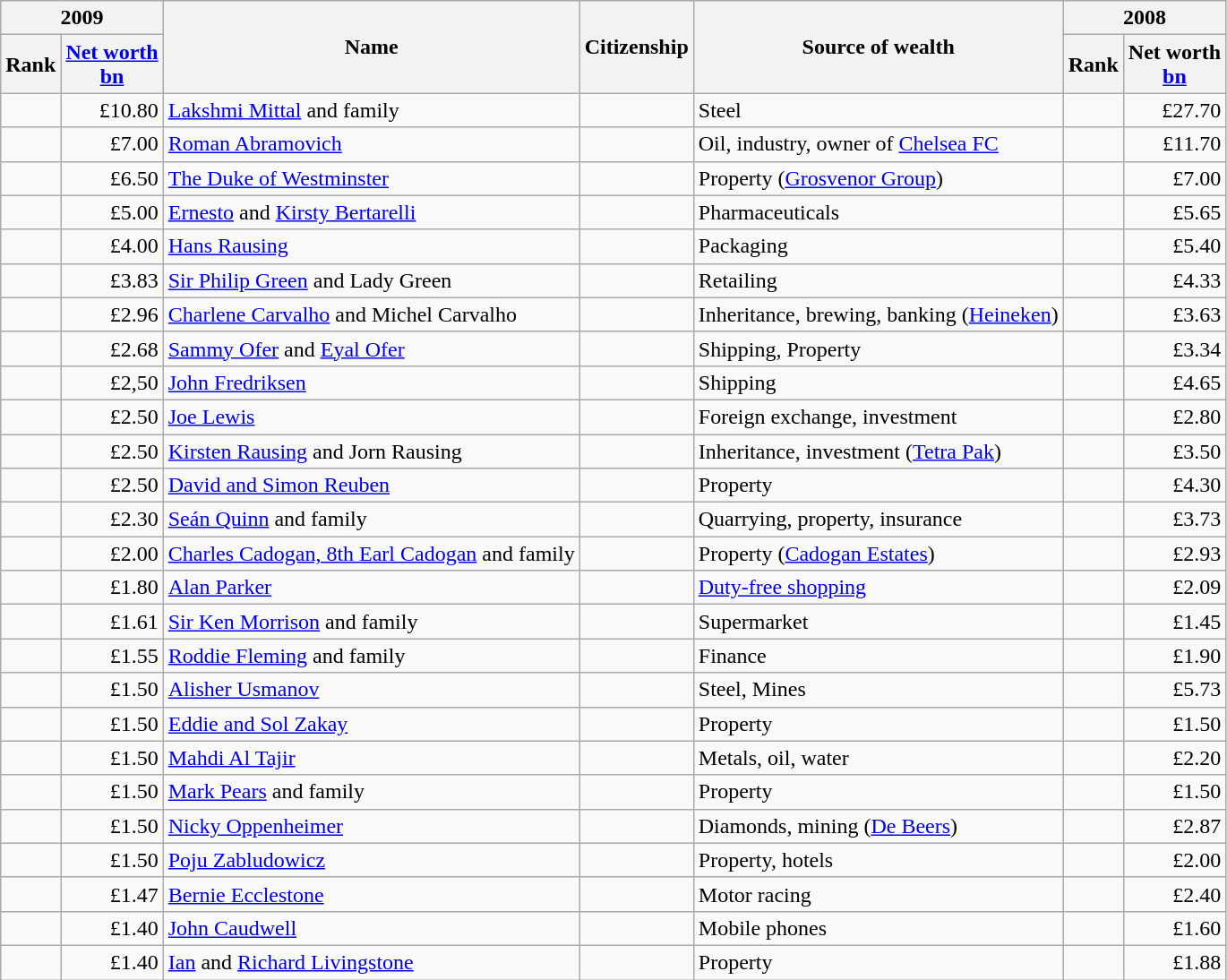<table class="wikitable sortable">
<tr ">
<th colspan=2>2009</th>
<th rowspan=2>Name</th>
<th rowspan=2>Citizenship</th>
<th rowspan=2>Source of wealth</th>
<th colspan=2>2008</th>
</tr>
<tr>
<th>Rank</th>
<th><a href='#'>Net worth</a><br> <a href='#'>bn</a></th>
<th>Rank</th>
<th>Net worth<br> <a href='#'>bn</a></th>
</tr>
<tr>
<td align=center> </td>
<td align=right>£10.80 </td>
<td><a href='#'>Lakshmi Mittal</a> and family</td>
<td></td>
<td>Steel</td>
<td align=center></td>
<td align=right>£27.70</td>
</tr>
<tr>
<td align=center> </td>
<td align=right>£7.00 </td>
<td><a href='#'>Roman Abramovich</a></td>
<td></td>
<td>Oil, industry, owner of <a href='#'>Chelsea FC</a></td>
<td align=center></td>
<td align=right>£11.70</td>
</tr>
<tr>
<td align=center> </td>
<td align=right>£6.50 </td>
<td><a href='#'>The Duke of Westminster</a></td>
<td></td>
<td>Property (<a href='#'>Grosvenor Group</a>)</td>
<td align=center></td>
<td align=right>£7.00</td>
</tr>
<tr>
<td align=center> </td>
<td align=right>£5.00 </td>
<td><a href='#'>Ernesto</a> and <a href='#'>Kirsty Bertarelli</a></td>
<td></td>
<td>Pharmaceuticals</td>
<td align=center></td>
<td align=right>£5.65</td>
</tr>
<tr>
<td align=center> </td>
<td align=right>£4.00 </td>
<td><a href='#'>Hans Rausing</a></td>
<td></td>
<td>Packaging</td>
<td align=center></td>
<td align=right>£5.40</td>
</tr>
<tr>
<td align=center> </td>
<td align=right>£3.83 </td>
<td><a href='#'>Sir Philip Green</a> and Lady Green</td>
<td></td>
<td>Retailing</td>
<td align=center></td>
<td align=right>£4.33</td>
</tr>
<tr>
<td align=center> </td>
<td align=right>£2.96 </td>
<td><a href='#'>Charlene Carvalho</a> and Michel Carvalho</td>
<td></td>
<td>Inheritance, brewing, banking (<a href='#'>Heineken</a>)</td>
<td align=center></td>
<td align=right>£3.63</td>
</tr>
<tr>
<td align=center> </td>
<td align=right>£2.68 </td>
<td><a href='#'>Sammy Ofer</a> and <a href='#'>Eyal Ofer</a></td>
<td></td>
<td>Shipping, Property</td>
<td align=center></td>
<td align=right>£3.34</td>
</tr>
<tr>
<td align=center> </td>
<td align=right>£2,50 </td>
<td><a href='#'>John Fredriksen</a></td>
<td></td>
<td>Shipping</td>
<td align=center></td>
<td align=right>£4.65</td>
</tr>
<tr>
<td align=center> </td>
<td align=right>£2.50 </td>
<td><a href='#'>Joe Lewis</a></td>
<td></td>
<td>Foreign exchange, investment</td>
<td align=center></td>
<td align=right>£2.80</td>
</tr>
<tr>
<td align=center> </td>
<td align=right>£2.50 </td>
<td><a href='#'>Kirsten Rausing</a> and Jorn Rausing</td>
<td></td>
<td>Inheritance, investment (<a href='#'>Tetra Pak</a>)</td>
<td align=center></td>
<td align=right>£3.50</td>
</tr>
<tr>
<td align=center> </td>
<td align=right>£2.50 </td>
<td><a href='#'>David and Simon Reuben</a></td>
<td></td>
<td>Property</td>
<td align=center></td>
<td align=right>£4.30</td>
</tr>
<tr>
<td align=center> </td>
<td align=right>£2.30 </td>
<td><a href='#'>Seán Quinn</a> and family</td>
<td></td>
<td>Quarrying, property, insurance</td>
<td align=center></td>
<td align=right>£3.73</td>
</tr>
<tr>
<td align=center> </td>
<td align=right>£2.00 </td>
<td><a href='#'>Charles Cadogan, 8th Earl Cadogan</a> and family</td>
<td></td>
<td>Property (<a href='#'>Cadogan Estates</a>)</td>
<td align=center></td>
<td align=right>£2.93</td>
</tr>
<tr>
<td align=center> </td>
<td align=right>£1.80 </td>
<td><a href='#'>Alan Parker</a></td>
<td></td>
<td><a href='#'>Duty-free shopping</a></td>
<td align=center></td>
<td align=right>£2.09</td>
</tr>
<tr>
<td align=center> </td>
<td align=right>£1.61 </td>
<td><a href='#'>Sir Ken Morrison</a> and family</td>
<td></td>
<td>Supermarket</td>
<td align=center></td>
<td align=right>£1.45</td>
</tr>
<tr>
<td align=center> </td>
<td align=right>£1.55 </td>
<td><a href='#'>Roddie Fleming</a> and family</td>
<td></td>
<td>Finance</td>
<td align=center></td>
<td align=right>£1.90</td>
</tr>
<tr>
<td align=center> </td>
<td align=right>£1.50 </td>
<td><a href='#'>Alisher Usmanov</a></td>
<td></td>
<td>Steel, Mines</td>
<td align=center></td>
<td align=right>£5.73</td>
</tr>
<tr>
<td align=center> </td>
<td align=right>£1.50  </td>
<td><a href='#'>Eddie and Sol Zakay</a></td>
<td></td>
<td>Property</td>
<td align=center></td>
<td align=right>£1.50</td>
</tr>
<tr>
<td align=center> </td>
<td align=right>£1.50 </td>
<td><a href='#'>Mahdi Al Tajir</a></td>
<td></td>
<td>Metals, oil, water</td>
<td align=center></td>
<td align=right>£2.20</td>
</tr>
<tr>
<td align=center> </td>
<td align=right>£1.50 </td>
<td><a href='#'>Mark Pears</a> and family</td>
<td></td>
<td>Property</td>
<td align=center></td>
<td align=right>£1.50</td>
</tr>
<tr>
<td align=center> </td>
<td align=right>£1.50 </td>
<td><a href='#'>Nicky Oppenheimer</a></td>
<td></td>
<td>Diamonds, mining (<a href='#'>De Beers</a>)</td>
<td align=center></td>
<td align=right>£2.87</td>
</tr>
<tr>
<td align=center> </td>
<td align=right>£1.50 </td>
<td><a href='#'>Poju Zabludowicz</a></td>
<td></td>
<td>Property, hotels</td>
<td align=center></td>
<td align=right>£2.00</td>
</tr>
<tr>
<td align=center> </td>
<td align=right>£1.47 </td>
<td><a href='#'>Bernie Ecclestone</a></td>
<td></td>
<td>Motor racing</td>
<td align=center></td>
<td align=right>£2.40</td>
</tr>
<tr>
<td align=center> </td>
<td align=right>£1.40 </td>
<td><a href='#'>John Caudwell</a></td>
<td></td>
<td>Mobile phones</td>
<td align=center></td>
<td align=right>£1.60</td>
</tr>
<tr>
<td align=center> </td>
<td align=right>£1.40 </td>
<td><a href='#'>Ian</a> and <a href='#'>Richard Livingstone</a></td>
<td></td>
<td>Property</td>
<td align=center></td>
<td align=right>£1.88</td>
</tr>
</table>
